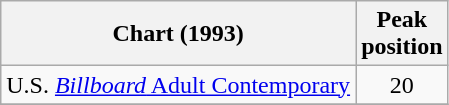<table class="wikitable sortable">
<tr>
<th align="left">Chart (1993)</th>
<th align="center">Peak<br>position</th>
</tr>
<tr>
<td align="left">U.S. <a href='#'><em>Billboard</em> Adult Contemporary</a></td>
<td align="center">20</td>
</tr>
<tr>
</tr>
</table>
